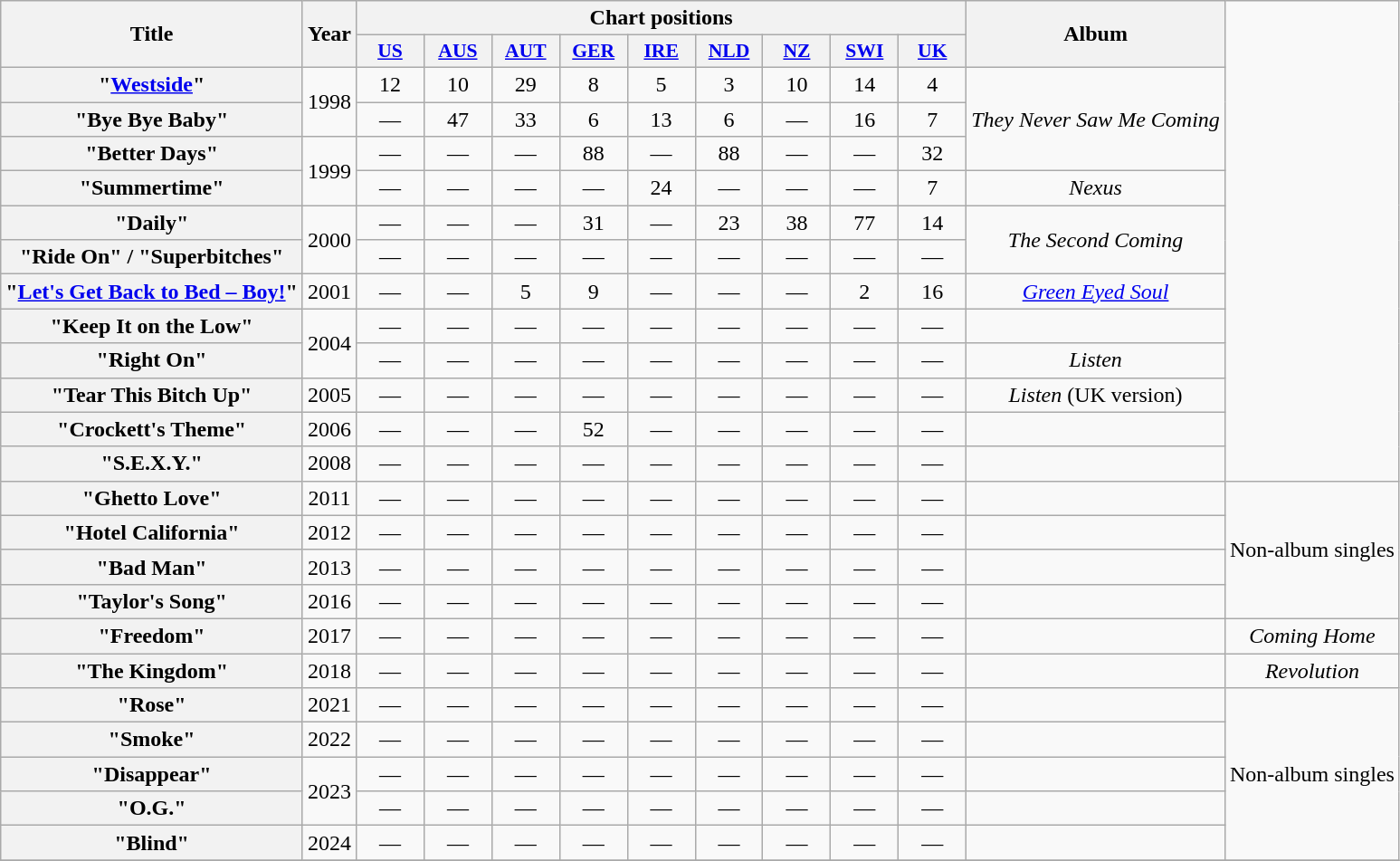<table class="wikitable plainrowheaders" style="text-align:center">
<tr>
<th scope="col" rowspan="2">Title</th>
<th scope="col" rowspan="2">Year</th>
<th scope="col" colspan="9">Chart positions</th>
<th scope="col" rowspan="2">Album</th>
</tr>
<tr>
<th scope="col" style="width:3em; font-size:90%"><a href='#'>US</a></th>
<th scope="col" style="width:3em; font-size:90%"><a href='#'>AUS</a><br></th>
<th scope="col" style="width:3em; font-size:90%"><a href='#'>AUT</a><br></th>
<th scope="col" style="width:3em; font-size:90%"><a href='#'>GER</a><br></th>
<th scope="col" style="width:3em; font-size:90%"><a href='#'>IRE</a><br></th>
<th scope="col" style="width:3em; font-size:90%"><a href='#'>NLD</a><br></th>
<th scope="col" style="width:3em; font-size:90%"><a href='#'>NZ</a><br></th>
<th scope="col" style="width:3em; font-size:90%"><a href='#'>SWI</a><br></th>
<th scope="col" style="width:3em; font-size:90%"><a href='#'>UK</a><br></th>
</tr>
<tr>
<th scope="row">"<a href='#'>Westside</a>"</th>
<td rowspan="2">1998</td>
<td>12</td>
<td>10</td>
<td>29</td>
<td>8</td>
<td>5</td>
<td>3</td>
<td>10</td>
<td>14</td>
<td>4</td>
<td rowspan="3"><em>They Never Saw Me Coming</em></td>
</tr>
<tr>
<th scope="row">"Bye Bye Baby"</th>
<td>—</td>
<td>47</td>
<td>33</td>
<td>6</td>
<td>13</td>
<td>6</td>
<td>—</td>
<td>16</td>
<td>7</td>
</tr>
<tr>
<th scope="row">"Better Days"</th>
<td rowspan="2">1999</td>
<td>—</td>
<td>—</td>
<td>—</td>
<td>88</td>
<td>—</td>
<td>88</td>
<td>—</td>
<td>—</td>
<td>32</td>
</tr>
<tr>
<th scope="row">"Summertime" </th>
<td>—</td>
<td>—</td>
<td>—</td>
<td>—</td>
<td>24</td>
<td>—</td>
<td>—</td>
<td>—</td>
<td>7</td>
<td><em>Nexus</em></td>
</tr>
<tr>
<th scope="row">"Daily"</th>
<td rowspan="2">2000</td>
<td>—</td>
<td>—</td>
<td>—</td>
<td>31</td>
<td>—</td>
<td>23</td>
<td>38</td>
<td>77</td>
<td>14</td>
<td rowspan="2"><em>The Second Coming</em></td>
</tr>
<tr>
<th scope="row">"Ride On" / "Superbitches"</th>
<td>—</td>
<td>—</td>
<td>—</td>
<td>—</td>
<td>—</td>
<td>—</td>
<td>—</td>
<td>—</td>
<td>—</td>
</tr>
<tr>
<th scope="row">"<a href='#'>Let's Get Back to Bed – Boy!</a>" </th>
<td>2001</td>
<td>—</td>
<td>—</td>
<td>5</td>
<td>9</td>
<td>—</td>
<td>—</td>
<td>—</td>
<td>2</td>
<td>16</td>
<td><em><a href='#'>Green Eyed Soul</a></em></td>
</tr>
<tr>
<th scope="row">"Keep It on the Low"</th>
<td rowspan="2">2004</td>
<td>—</td>
<td>—</td>
<td>—</td>
<td>—</td>
<td>—</td>
<td>—</td>
<td>—</td>
<td>—</td>
<td>—</td>
<td></td>
</tr>
<tr>
<th scope="row">"Right On"</th>
<td>—</td>
<td>—</td>
<td>—</td>
<td>—</td>
<td>—</td>
<td>—</td>
<td>—</td>
<td>—</td>
<td>—</td>
<td><em>Listen</em></td>
</tr>
<tr>
<th scope="row">"Tear This Bitch Up"</th>
<td>2005</td>
<td>—</td>
<td>—</td>
<td>—</td>
<td>—</td>
<td>—</td>
<td>—</td>
<td>—</td>
<td>—</td>
<td>—</td>
<td><em>Listen</em> (UK version)</td>
</tr>
<tr>
<th scope="row">"Crockett's Theme" </th>
<td>2006</td>
<td>—</td>
<td>—</td>
<td>—</td>
<td>52</td>
<td>—</td>
<td>—</td>
<td>—</td>
<td>—</td>
<td>—</td>
<td></td>
</tr>
<tr>
<th scope="row">"S.E.X.Y."</th>
<td>2008</td>
<td>—</td>
<td>—</td>
<td>—</td>
<td>—</td>
<td>—</td>
<td>—</td>
<td>—</td>
<td>—</td>
<td>—</td>
<td></td>
</tr>
<tr>
<th scope="row">"Ghetto Love"</th>
<td>2011</td>
<td>—</td>
<td>—</td>
<td>—</td>
<td>—</td>
<td>—</td>
<td>—</td>
<td>—</td>
<td>—</td>
<td>—</td>
<td></td>
<td rowspan="4">Non-album singles</td>
</tr>
<tr>
<th scope="row">"Hotel California"</th>
<td>2012</td>
<td>—</td>
<td>—</td>
<td>—</td>
<td>—</td>
<td>—</td>
<td>—</td>
<td>—</td>
<td>—</td>
<td>—</td>
<td></td>
</tr>
<tr>
<th scope="row">"Bad Man" </th>
<td>2013</td>
<td>—</td>
<td>—</td>
<td>—</td>
<td>—</td>
<td>—</td>
<td>—</td>
<td>—</td>
<td>—</td>
<td>—</td>
<td></td>
</tr>
<tr>
<th scope="row">"Taylor's Song" </th>
<td>2016</td>
<td>—</td>
<td>—</td>
<td>—</td>
<td>—</td>
<td>—</td>
<td>—</td>
<td>—</td>
<td>—</td>
<td>—</td>
<td></td>
</tr>
<tr>
<th scope="row">"Freedom"</th>
<td>2017</td>
<td>—</td>
<td>—</td>
<td>—</td>
<td>—</td>
<td>—</td>
<td>—</td>
<td>—</td>
<td>—</td>
<td>—</td>
<td></td>
<td><em>Coming Home</em></td>
</tr>
<tr>
<th scope="row">"The Kingdom"</th>
<td>2018</td>
<td>—</td>
<td>—</td>
<td>—</td>
<td>—</td>
<td>—</td>
<td>—</td>
<td>—</td>
<td>—</td>
<td>—</td>
<td></td>
<td><em>Revolution</em></td>
</tr>
<tr>
<th scope="row">"Rose"</th>
<td>2021</td>
<td>—</td>
<td>—</td>
<td>—</td>
<td>—</td>
<td>—</td>
<td>—</td>
<td>—</td>
<td>—</td>
<td>—</td>
<td></td>
<td rowspan="5">Non-album singles</td>
</tr>
<tr>
<th scope="row">"Smoke"</th>
<td>2022</td>
<td>—</td>
<td>—</td>
<td>—</td>
<td>—</td>
<td>—</td>
<td>—</td>
<td>—</td>
<td>—</td>
<td>—</td>
<td></td>
</tr>
<tr>
<th scope="row">"Disappear"</th>
<td rowspan="2">2023</td>
<td>—</td>
<td>—</td>
<td>—</td>
<td>—</td>
<td>—</td>
<td>—</td>
<td>—</td>
<td>—</td>
<td>—</td>
<td></td>
</tr>
<tr>
<th scope="row">"O.G."</th>
<td>—</td>
<td>—</td>
<td>—</td>
<td>—</td>
<td>—</td>
<td>—</td>
<td>—</td>
<td>—</td>
<td>—</td>
<td></td>
</tr>
<tr>
<th scope="row">"Blind"</th>
<td>2024</td>
<td>—</td>
<td>—</td>
<td>—</td>
<td>—</td>
<td>—</td>
<td>—</td>
<td>—</td>
<td>—</td>
<td>—</td>
<td></td>
</tr>
<tr>
</tr>
</table>
